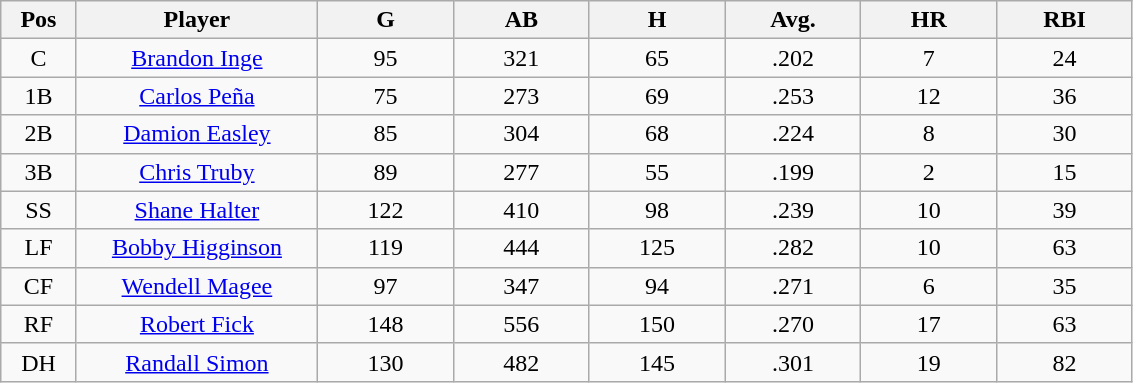<table class="wikitable sortable">
<tr>
<th bgcolor="#DDDDFF" width="5%">Pos</th>
<th bgcolor="#DDDDFF" width="16%">Player</th>
<th bgcolor="#DDDDFF" width="9%">G</th>
<th bgcolor="#DDDDFF" width="9%">AB</th>
<th bgcolor="#DDDDFF" width="9%">H</th>
<th bgcolor="#DDDDFF" width="9%">Avg.</th>
<th bgcolor="#DDDDFF" width="9%">HR</th>
<th bgcolor="#DDDDFF" width="9%">RBI</th>
</tr>
<tr align="center">
<td>C</td>
<td><a href='#'>Brandon Inge</a></td>
<td>95</td>
<td>321</td>
<td>65</td>
<td>.202</td>
<td>7</td>
<td>24</td>
</tr>
<tr align="center">
<td>1B</td>
<td><a href='#'>Carlos Peña</a></td>
<td>75</td>
<td>273</td>
<td>69</td>
<td>.253</td>
<td>12</td>
<td>36</td>
</tr>
<tr align="center">
<td>2B</td>
<td><a href='#'>Damion Easley</a></td>
<td>85</td>
<td>304</td>
<td>68</td>
<td>.224</td>
<td>8</td>
<td>30</td>
</tr>
<tr align="center">
<td>3B</td>
<td><a href='#'>Chris Truby</a></td>
<td>89</td>
<td>277</td>
<td>55</td>
<td>.199</td>
<td>2</td>
<td>15</td>
</tr>
<tr align="center">
<td>SS</td>
<td><a href='#'>Shane Halter</a></td>
<td>122</td>
<td>410</td>
<td>98</td>
<td>.239</td>
<td>10</td>
<td>39</td>
</tr>
<tr align="center">
<td>LF</td>
<td><a href='#'>Bobby Higginson</a></td>
<td>119</td>
<td>444</td>
<td>125</td>
<td>.282</td>
<td>10</td>
<td>63</td>
</tr>
<tr align="center">
<td>CF</td>
<td><a href='#'>Wendell Magee</a></td>
<td>97</td>
<td>347</td>
<td>94</td>
<td>.271</td>
<td>6</td>
<td>35</td>
</tr>
<tr align="center">
<td>RF</td>
<td><a href='#'>Robert Fick</a></td>
<td>148</td>
<td>556</td>
<td>150</td>
<td>.270</td>
<td>17</td>
<td>63</td>
</tr>
<tr align="center">
<td>DH</td>
<td><a href='#'>Randall Simon</a></td>
<td>130</td>
<td>482</td>
<td>145</td>
<td>.301</td>
<td>19</td>
<td>82</td>
</tr>
</table>
